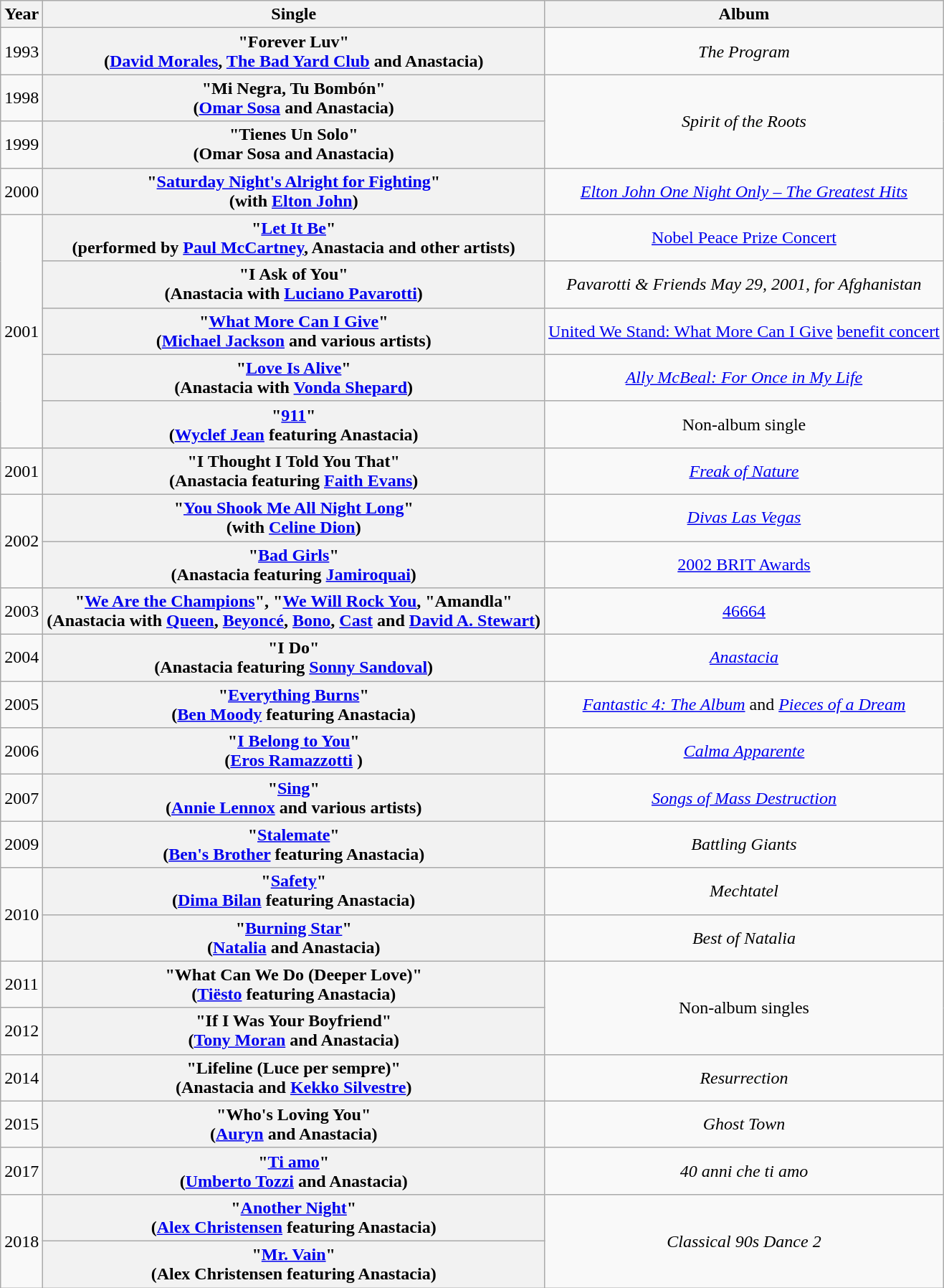<table class="wikitable plainrowheaders" style="text-align:center;">
<tr>
<th scope="col">Year</th>
<th scope="col">Single</th>
<th scope="col">Album</th>
</tr>
<tr>
<td>1993</td>
<th scope="row">"Forever Luv"<br><span>(<a href='#'>David Morales</a>, <a href='#'>The Bad Yard Club</a> and Anastacia)</span></th>
<td><em>The Program</em></td>
</tr>
<tr>
<td>1998</td>
<th scope="row">"Mi Negra, Tu Bombón"<br><span>(<a href='#'>Omar Sosa</a> and Anastacia)</span></th>
<td rowspan="2"><em>Spirit of the Roots</em></td>
</tr>
<tr>
<td>1999</td>
<th scope="row">"Tienes Un Solo"<br><span>(Omar Sosa and Anastacia)</span></th>
</tr>
<tr>
<td>2000</td>
<th scope="row">"<a href='#'>Saturday Night's Alright for Fighting</a>"<br><span>(with <a href='#'>Elton John</a>)</span></th>
<td><em><a href='#'>Elton John One Night Only – The Greatest Hits</a></em></td>
</tr>
<tr>
<td rowspan="5">2001</td>
<th scope="row">"<a href='#'>Let It Be</a>"<br><span>(performed by <a href='#'>Paul McCartney</a>, Anastacia and other artists)</span></th>
<td><a href='#'>Nobel Peace Prize Concert</a></td>
</tr>
<tr>
<th scope="row">"I Ask of You"<br><span>(Anastacia with <a href='#'>Luciano Pavarotti</a>)</span></th>
<td><em>Pavarotti & Friends May 29, 2001, for Afghanistan</em></td>
</tr>
<tr>
<th scope="row">"<a href='#'>What More Can I Give</a>"<br><span>(<a href='#'>Michael Jackson</a> and various artists)</span></th>
<td><a href='#'>United We Stand: What More Can I Give</a> <a href='#'>benefit concert</a></td>
</tr>
<tr>
<th scope="row">"<a href='#'>Love Is Alive</a>"<br><span>(Anastacia with <a href='#'>Vonda Shepard</a>)</span></th>
<td><em><a href='#'>Ally McBeal: For Once in My Life</a></em></td>
</tr>
<tr>
<th scope="row">"<a href='#'>911</a>"<br><span>(<a href='#'>Wyclef Jean</a> featuring Anastacia)</span></th>
<td>Non-album single</td>
</tr>
<tr>
<td>2001</td>
<th scope="row">"I Thought I Told You That"<br><span>(Anastacia featuring <a href='#'>Faith Evans</a>)</span></th>
<td><em><a href='#'>Freak of Nature</a></em></td>
</tr>
<tr>
<td rowspan="2">2002</td>
<th scope="row">"<a href='#'>You Shook Me All Night Long</a>"<br><span>(with <a href='#'>Celine Dion</a>)</span></th>
<td><em><a href='#'>Divas Las Vegas</a></em></td>
</tr>
<tr>
<th scope="row">"<a href='#'>Bad Girls</a>"<br><span>(Anastacia featuring <a href='#'>Jamiroquai</a>)</span></th>
<td><a href='#'>2002 BRIT Awards</a></td>
</tr>
<tr>
<td>2003</td>
<th scope="row">"<a href='#'>We Are the Champions</a>", "<a href='#'>We Will Rock You</a>, "Amandla"<br><span>(Anastacia with <a href='#'>Queen</a>, <a href='#'>Beyoncé</a>, <a href='#'>Bono</a>, <a href='#'>Cast</a> and <a href='#'>David A. Stewart</a>)</span></th>
<td><a href='#'>46664</a></td>
</tr>
<tr>
<td>2004</td>
<th scope="row">"I Do"<br><span>(Anastacia featuring <a href='#'>Sonny Sandoval</a>)</span></th>
<td><em><a href='#'>Anastacia</a></em></td>
</tr>
<tr>
<td>2005</td>
<th scope="row">"<a href='#'>Everything Burns</a>"<br><span>(<a href='#'>Ben Moody</a> featuring Anastacia)</span></th>
<td><em><a href='#'>Fantastic 4: The Album</a></em> and <em><a href='#'>Pieces of a Dream</a></em></td>
</tr>
<tr>
<td>2006</td>
<th scope="row">"<a href='#'>I Belong to You</a>"<br><span>(<a href='#'>Eros Ramazzotti</a> )</span></th>
<td><em><a href='#'>Calma Apparente</a></em></td>
</tr>
<tr>
<td>2007</td>
<th scope="row">"<a href='#'>Sing</a>"<br><span>(<a href='#'>Annie Lennox</a> and various artists)</span></th>
<td><em><a href='#'>Songs of Mass Destruction</a></em></td>
</tr>
<tr>
<td>2009</td>
<th scope="row">"<a href='#'>Stalemate</a>"<br><span>(<a href='#'>Ben's Brother</a> featuring Anastacia)</span></th>
<td><em>Battling Giants</em></td>
</tr>
<tr>
<td rowspan="2">2010</td>
<th scope="row">"<a href='#'>Safety</a>"<br><span>(<a href='#'>Dima Bilan</a> featuring Anastacia)</span></th>
<td><em>Mechtatel</em></td>
</tr>
<tr>
<th scope="row">"<a href='#'>Burning Star</a>"<br><span>(<a href='#'>Natalia</a> and Anastacia)</span></th>
<td><em>Best of Natalia</em></td>
</tr>
<tr>
<td>2011</td>
<th scope="row">"What Can We Do (Deeper Love)"<br><span>(<a href='#'>Tiësto</a> featuring Anastacia)</span></th>
<td rowspan="2">Non-album singles</td>
</tr>
<tr>
<td>2012</td>
<th scope="row">"If I Was Your Boyfriend"<br><span>(<a href='#'>Tony Moran</a> and Anastacia)</span></th>
</tr>
<tr>
<td>2014</td>
<th scope="row">"Lifeline (Luce per sempre)"<br><span>(Anastacia and <a href='#'>Kekko Silvestre</a>)</span></th>
<td><em>Resurrection</em></td>
</tr>
<tr>
<td>2015</td>
<th scope="row">"Who's Loving You"<br><span>(<a href='#'>Auryn</a> and Anastacia)</span></th>
<td><em>Ghost Town</em></td>
</tr>
<tr>
<td>2017</td>
<th scope="row">"<a href='#'>Ti amo</a>"<br><span>(<a href='#'>Umberto Tozzi</a> and Anastacia)</span></th>
<td><em>40 anni che ti amo</em></td>
</tr>
<tr>
<td rowspan="2">2018</td>
<th scope="row">"<a href='#'>Another Night</a>"<br><span>(<a href='#'>Alex Christensen</a> featuring Anastacia)</span></th>
<td rowspan="2"><em>Classical 90s Dance 2</em></td>
</tr>
<tr>
<th scope="row">"<a href='#'>Mr. Vain</a>"<br><span>(Alex Christensen featuring Anastacia)</span></th>
</tr>
</table>
